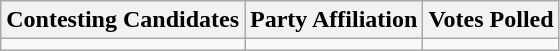<table class="wikitable sortable">
<tr>
<th>Contesting Candidates</th>
<th>Party Affiliation</th>
<th>Votes Polled</th>
</tr>
<tr>
<td></td>
<td></td>
<td></td>
</tr>
</table>
